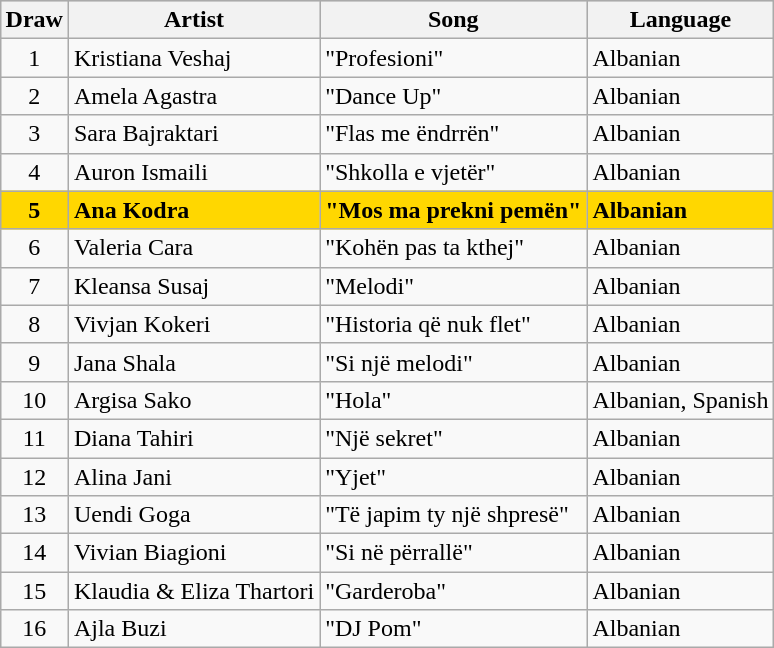<table class="sortable wikitable" style="margin: 1em auto 1em auto; text-align:center">
<tr bgcolor="#CCCCCC">
<th>Draw</th>
<th>Artist</th>
<th>Song</th>
<th>Language</th>
</tr>
<tr>
<td>1</td>
<td align="left">Kristiana Veshaj</td>
<td align="left">"Profesioni"</td>
<td align="left">Albanian</td>
</tr>
<tr>
<td>2</td>
<td align="left">Amela Agastra</td>
<td align="left">"Dance Up"</td>
<td align="left">Albanian</td>
</tr>
<tr>
<td>3</td>
<td align="left">Sara Bajraktari</td>
<td align="left">"Flas me ëndrrën"</td>
<td align="left">Albanian</td>
</tr>
<tr>
<td>4</td>
<td align="left">Auron Ismaili</td>
<td align="left">"Shkolla e vjetër"</td>
<td align="left">Albanian</td>
</tr>
<tr style="font-weight:bold; background:gold;">
<td>5</td>
<td align="left">Ana Kodra</td>
<td align="left">"Mos ma prekni pemën"</td>
<td align="left">Albanian</td>
</tr>
<tr>
<td>6</td>
<td align="left">Valeria Cara</td>
<td align="left">"Kohën pas ta kthej"</td>
<td align="left">Albanian</td>
</tr>
<tr>
<td>7</td>
<td align="left">Kleansa Susaj</td>
<td align="left">"Melodi"</td>
<td align="left">Albanian</td>
</tr>
<tr>
<td>8</td>
<td align="left">Vivjan Kokeri</td>
<td align="left">"Historia që nuk flet"</td>
<td align="left">Albanian</td>
</tr>
<tr>
<td>9</td>
<td align="left">Jana Shala</td>
<td align="left">"Si një melodi"</td>
<td align="left">Albanian</td>
</tr>
<tr>
<td>10</td>
<td align="left">Argisa Sako</td>
<td align="left">"Hola"</td>
<td align="left">Albanian, Spanish</td>
</tr>
<tr>
<td>11</td>
<td align="left">Diana Tahiri</td>
<td align="left">"Një sekret"</td>
<td align="left">Albanian</td>
</tr>
<tr>
<td>12</td>
<td align="left">Alina Jani</td>
<td align="left">"Yjet"</td>
<td align="left">Albanian</td>
</tr>
<tr>
<td>13</td>
<td align=left>Uendi Goga</td>
<td align=left>"Të japim ty një shpresë"</td>
<td align=left>Albanian</td>
</tr>
<tr>
<td>14</td>
<td align="left">Vivian Biagioni</td>
<td align="left">"Si në përrallë"</td>
<td align="left">Albanian</td>
</tr>
<tr>
<td>15</td>
<td align="left">Klaudia & Eliza Thartori</td>
<td align="left">"Garderoba"</td>
<td align="left">Albanian</td>
</tr>
<tr>
<td>16</td>
<td align="left">Ajla Buzi</td>
<td align="left">"DJ Pom"</td>
<td align="left">Albanian</td>
</tr>
</table>
